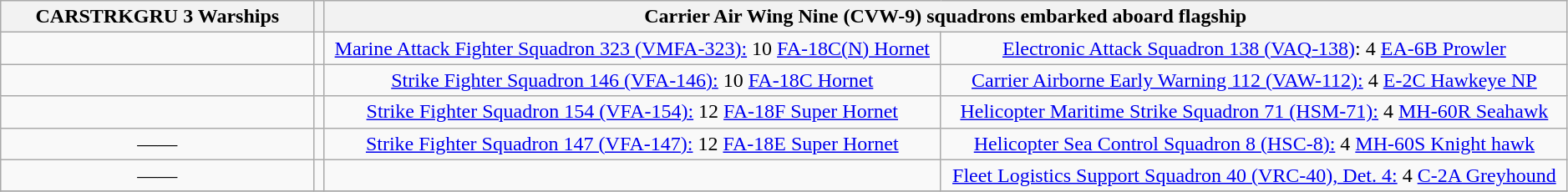<table class="wikitable" style="text-align:center" width=99%>
<tr>
<th colspan="1" width="20%" align="center">CARSTRKGRU 3 Warships</th>
<th colspan="1" width="0%" align="center"></th>
<th colspan="2" align="center">Carrier Air Wing Nine (CVW-9) squadrons embarked aboard flagship </th>
</tr>
<tr>
<td></td>
<td></td>
<td><a href='#'>Marine Attack Fighter Squadron 323 (VMFA-323):</a> 10 <a href='#'>FA-18C(N) Hornet</a></td>
<td><a href='#'>Electronic Attack Squadron 138 (VAQ-138)</a>:  4 <a href='#'>EA-6B Prowler</a></td>
</tr>
<tr>
<td></td>
<td></td>
<td><a href='#'>Strike Fighter Squadron 146 (VFA-146):</a> 10 <a href='#'>FA-18C Hornet</a></td>
<td><a href='#'>Carrier Airborne Early Warning 112 (VAW-112):</a> 4 <a href='#'>E-2C Hawkeye NP</a></td>
</tr>
<tr>
<td></td>
<td></td>
<td><a href='#'>Strike Fighter Squadron 154 (VFA-154):</a> 12 <a href='#'>FA-18F Super Hornet</a></td>
<td><a href='#'>Helicopter Maritime Strike Squadron 71 (HSM-71):</a> 4 <a href='#'>MH-60R Seahawk</a></td>
</tr>
<tr>
<td>——</td>
<td></td>
<td><a href='#'>Strike Fighter Squadron 147 (VFA-147):</a> 12 <a href='#'>FA-18E Super Hornet</a></td>
<td><a href='#'>Helicopter Sea Control Squadron 8 (HSC-8):</a> 4 <a href='#'>MH-60S Knight hawk</a></td>
</tr>
<tr>
<td>——</td>
<td></td>
<td></td>
<td><a href='#'>Fleet Logistics Support Squadron 40 (VRC-40), Det. 4:</a> 4 <a href='#'>C-2A Greyhound</a></td>
</tr>
<tr>
</tr>
</table>
